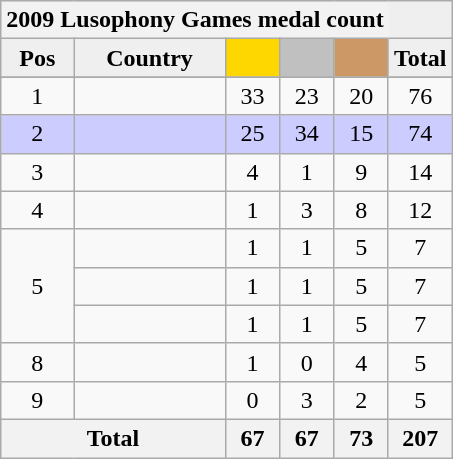<table class="wikitable" style="text-align:center">
<tr bgcolor="#efefef">
<th colspan=5 style="border-right:0px;";>2009 Lusophony Games medal count</th>
<td style="border-left:0px";></td>
</tr>
<tr bgcolor="#efefef">
<td><strong>Pos</strong></td>
<td><strong>Country</strong></td>
<td bgcolor="gold"></td>
<td bgcolor="silver"></td>
<td bgcolor="CC9966"></td>
<td><strong>Total</strong></td>
</tr>
<tr>
</tr>
<tr>
</tr>
<tr>
<td>1</td>
<td style="text-align:left"></td>
<td>33</td>
<td>23</td>
<td>20</td>
<td>76</td>
</tr>
<tr style="background:#ccf;">
<td>2</td>
<td style="text-align:left"></td>
<td>25</td>
<td>34</td>
<td>15</td>
<td>74</td>
</tr>
<tr>
<td>3</td>
<td style="text-align:left"></td>
<td>4</td>
<td>1</td>
<td>9</td>
<td>14</td>
</tr>
<tr>
<td>4</td>
<td style="text-align:left"></td>
<td>1</td>
<td>3</td>
<td>8</td>
<td>12</td>
</tr>
<tr>
<td rowspan=3>5</td>
<td style="text-align:left"></td>
<td>1</td>
<td>1</td>
<td>5</td>
<td>7</td>
</tr>
<tr>
<td style="text-align:left"></td>
<td>1</td>
<td>1</td>
<td>5</td>
<td>7</td>
</tr>
<tr>
<td style="text-align:left"></td>
<td>1</td>
<td>1</td>
<td>5</td>
<td>7</td>
</tr>
<tr>
<td>8</td>
<td style="text-align:left"></td>
<td>1</td>
<td>0</td>
<td>4</td>
<td>5</td>
</tr>
<tr>
<td>9</td>
<td style="text-align:left"></td>
<td>0</td>
<td>3</td>
<td>2</td>
<td>5</td>
</tr>
<tr class="sortbottom">
<th colspan=2>Total</th>
<th><strong>67</strong></th>
<th><strong>67</strong></th>
<th><strong>73</strong></th>
<th><strong>207</strong></th>
</tr>
</table>
